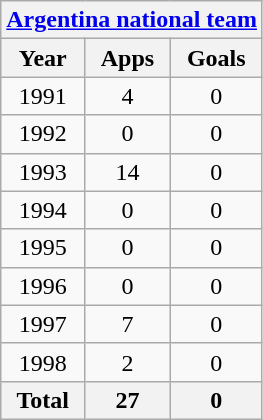<table class="wikitable" style="text-align:center">
<tr>
<th colspan=3><a href='#'>Argentina national team</a></th>
</tr>
<tr>
<th>Year</th>
<th>Apps</th>
<th>Goals</th>
</tr>
<tr>
<td>1991</td>
<td>4</td>
<td>0</td>
</tr>
<tr>
<td>1992</td>
<td>0</td>
<td>0</td>
</tr>
<tr>
<td>1993</td>
<td>14</td>
<td>0</td>
</tr>
<tr>
<td>1994</td>
<td>0</td>
<td>0</td>
</tr>
<tr>
<td>1995</td>
<td>0</td>
<td>0</td>
</tr>
<tr>
<td>1996</td>
<td>0</td>
<td>0</td>
</tr>
<tr>
<td>1997</td>
<td>7</td>
<td>0</td>
</tr>
<tr>
<td>1998</td>
<td>2</td>
<td>0</td>
</tr>
<tr>
<th>Total</th>
<th>27</th>
<th>0</th>
</tr>
</table>
